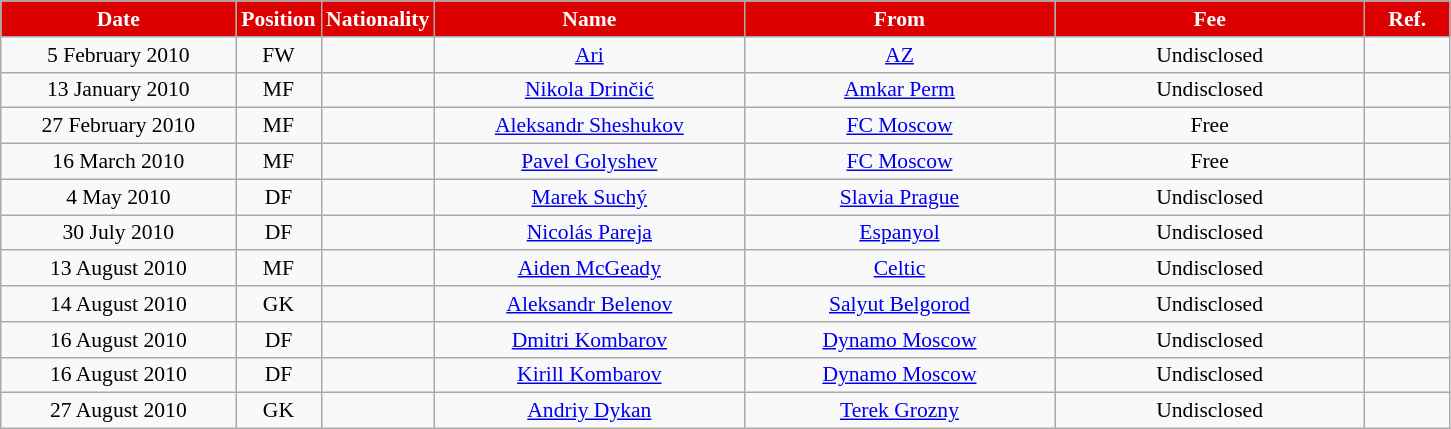<table class="wikitable"  style="text-align:center; font-size:90%; ">
<tr>
<th style="background:#DD0000; color:white; width:150px;">Date</th>
<th style="background:#DD0000; color:white; width:50px;">Position</th>
<th style="background:#DD0000; color:white; width:50px;">Nationality</th>
<th style="background:#DD0000; color:white; width:200px;">Name</th>
<th style="background:#DD0000; color:white; width:200px;">From</th>
<th style="background:#DD0000; color:white; width:200px;">Fee</th>
<th style="background:#DD0000; color:white; width:50px;">Ref.</th>
</tr>
<tr>
<td>5 February 2010</td>
<td>FW</td>
<td></td>
<td><a href='#'>Ari</a></td>
<td><a href='#'>AZ</a></td>
<td>Undisclosed</td>
<td></td>
</tr>
<tr>
<td>13 January 2010</td>
<td>MF</td>
<td></td>
<td><a href='#'>Nikola Drinčić</a></td>
<td><a href='#'>Amkar Perm</a></td>
<td>Undisclosed</td>
<td></td>
</tr>
<tr>
<td>27 February 2010</td>
<td>MF</td>
<td></td>
<td><a href='#'>Aleksandr Sheshukov</a></td>
<td><a href='#'>FC Moscow</a></td>
<td>Free</td>
<td></td>
</tr>
<tr>
<td>16 March 2010</td>
<td>MF</td>
<td></td>
<td><a href='#'>Pavel Golyshev</a></td>
<td><a href='#'>FC Moscow</a></td>
<td>Free</td>
<td></td>
</tr>
<tr>
<td>4 May 2010</td>
<td>DF</td>
<td></td>
<td><a href='#'>Marek Suchý</a></td>
<td><a href='#'>Slavia Prague</a></td>
<td>Undisclosed</td>
<td></td>
</tr>
<tr>
<td>30 July 2010</td>
<td>DF</td>
<td></td>
<td><a href='#'>Nicolás Pareja</a></td>
<td><a href='#'>Espanyol</a></td>
<td>Undisclosed</td>
<td></td>
</tr>
<tr>
<td>13 August 2010</td>
<td>MF</td>
<td></td>
<td><a href='#'>Aiden McGeady</a></td>
<td><a href='#'>Celtic</a></td>
<td>Undisclosed</td>
<td></td>
</tr>
<tr>
<td>14 August 2010</td>
<td>GK</td>
<td></td>
<td><a href='#'>Aleksandr Belenov</a></td>
<td><a href='#'>Salyut Belgorod</a></td>
<td>Undisclosed</td>
<td></td>
</tr>
<tr>
<td>16 August 2010</td>
<td>DF</td>
<td></td>
<td><a href='#'>Dmitri Kombarov</a></td>
<td><a href='#'>Dynamo Moscow</a></td>
<td>Undisclosed</td>
<td></td>
</tr>
<tr>
<td>16 August 2010</td>
<td>DF</td>
<td></td>
<td><a href='#'>Kirill Kombarov</a></td>
<td><a href='#'>Dynamo Moscow</a></td>
<td>Undisclosed</td>
<td></td>
</tr>
<tr>
<td>27 August 2010</td>
<td>GK</td>
<td></td>
<td><a href='#'>Andriy Dykan</a></td>
<td><a href='#'>Terek Grozny</a></td>
<td>Undisclosed</td>
<td></td>
</tr>
</table>
